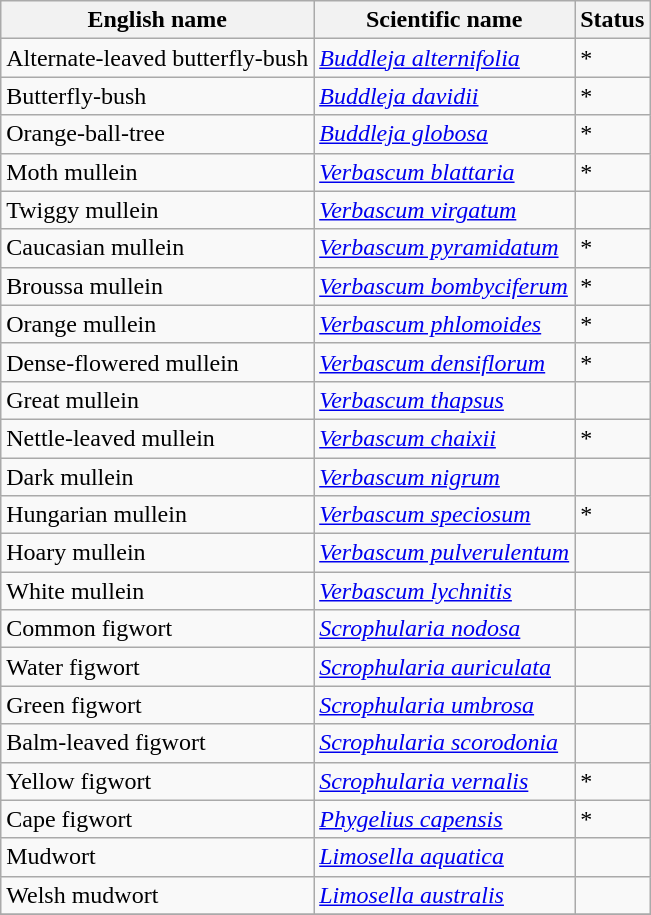<table class="wikitable" |>
<tr>
<th>English name</th>
<th>Scientific name</th>
<th>Status</th>
</tr>
<tr>
<td>Alternate-leaved butterfly-bush</td>
<td><em><a href='#'>Buddleja alternifolia</a></em></td>
<td>*</td>
</tr>
<tr>
<td>Butterfly-bush</td>
<td><em><a href='#'>Buddleja davidii</a></em></td>
<td>*</td>
</tr>
<tr>
<td>Orange-ball-tree</td>
<td><em><a href='#'>Buddleja globosa</a></em></td>
<td>*</td>
</tr>
<tr>
<td>Moth mullein</td>
<td><em><a href='#'>Verbascum blattaria</a></em></td>
<td>*</td>
</tr>
<tr>
<td>Twiggy mullein</td>
<td><em><a href='#'>Verbascum virgatum</a></em></td>
<td></td>
</tr>
<tr>
<td>Caucasian mullein</td>
<td><em><a href='#'>Verbascum pyramidatum</a></em></td>
<td>*</td>
</tr>
<tr>
<td>Broussa mullein</td>
<td><em><a href='#'>Verbascum bombyciferum</a></em></td>
<td>*</td>
</tr>
<tr>
<td>Orange mullein</td>
<td><em><a href='#'>Verbascum phlomoides</a></em></td>
<td>*</td>
</tr>
<tr>
<td>Dense-flowered mullein</td>
<td><em><a href='#'>Verbascum densiflorum</a></em></td>
<td>*</td>
</tr>
<tr>
<td>Great mullein</td>
<td><em><a href='#'>Verbascum thapsus</a></em></td>
<td></td>
</tr>
<tr>
<td>Nettle-leaved mullein</td>
<td><em><a href='#'>Verbascum chaixii</a></em></td>
<td>*</td>
</tr>
<tr>
<td>Dark mullein</td>
<td><em><a href='#'>Verbascum nigrum</a></em></td>
<td></td>
</tr>
<tr>
<td>Hungarian mullein</td>
<td><em><a href='#'>Verbascum speciosum</a></em></td>
<td>*</td>
</tr>
<tr>
<td>Hoary mullein</td>
<td><em><a href='#'>Verbascum pulverulentum</a></em></td>
<td></td>
</tr>
<tr>
<td>White mullein</td>
<td><em><a href='#'>Verbascum lychnitis</a></em></td>
<td></td>
</tr>
<tr>
<td>Common figwort</td>
<td><em><a href='#'>Scrophularia nodosa</a></em></td>
<td></td>
</tr>
<tr>
<td>Water figwort</td>
<td><em><a href='#'>Scrophularia auriculata</a></em></td>
<td></td>
</tr>
<tr>
<td>Green figwort</td>
<td><em><a href='#'>Scrophularia umbrosa</a></em></td>
<td></td>
</tr>
<tr>
<td>Balm-leaved figwort</td>
<td><em><a href='#'>Scrophularia scorodonia</a></em></td>
<td></td>
</tr>
<tr>
<td>Yellow figwort</td>
<td><em><a href='#'>Scrophularia vernalis</a></em></td>
<td>*</td>
</tr>
<tr>
<td>Cape figwort</td>
<td><em><a href='#'>Phygelius capensis</a></em></td>
<td>*</td>
</tr>
<tr>
<td>Mudwort</td>
<td><em><a href='#'>Limosella aquatica</a></em></td>
<td></td>
</tr>
<tr>
<td>Welsh mudwort</td>
<td><em><a href='#'>Limosella australis</a></em></td>
<td></td>
</tr>
<tr>
</tr>
</table>
